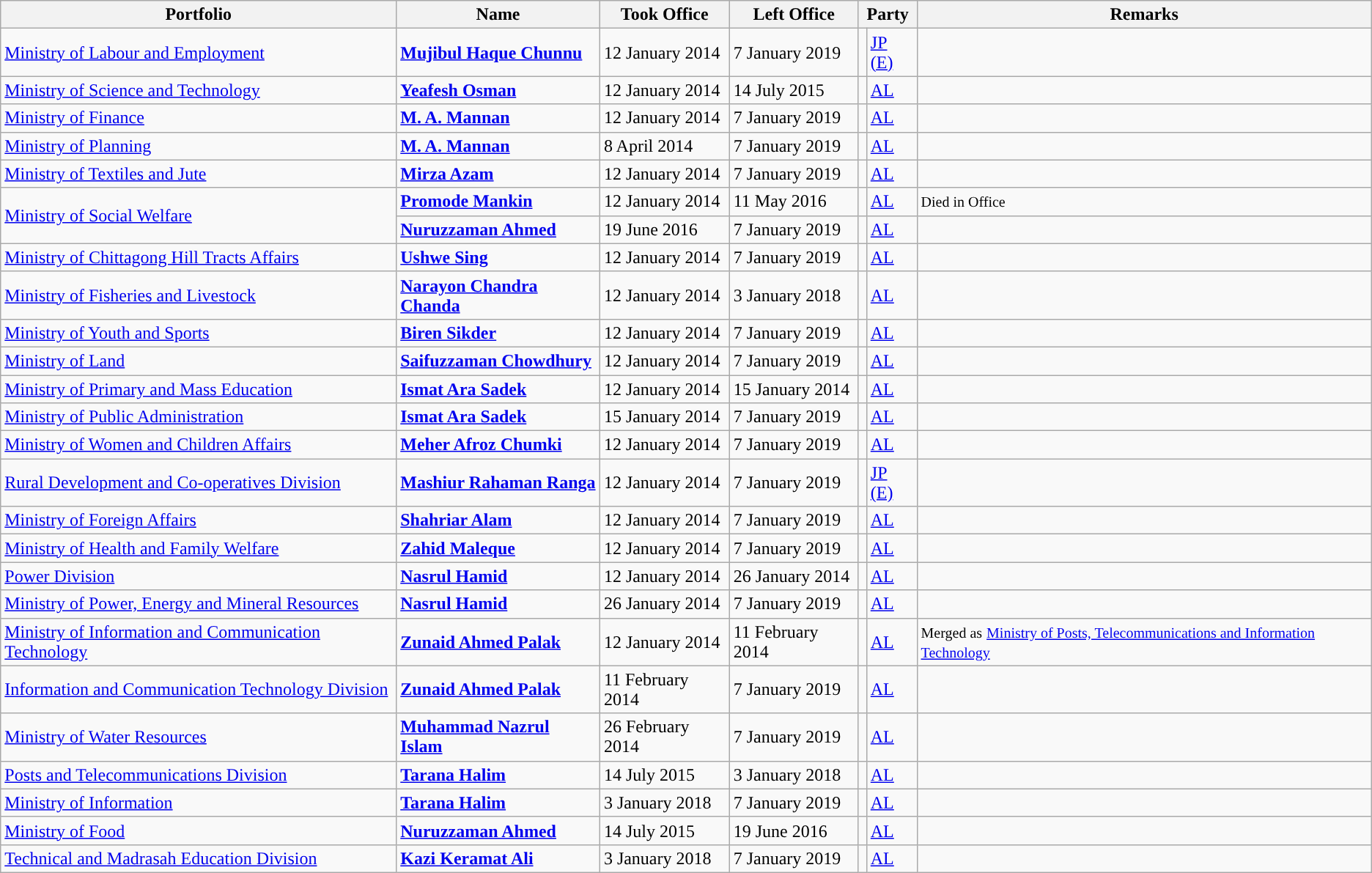<table class="wikitable sortable">
<tr>
<th>Portfolio</th>
<th>Name</th>
<th>Took Office</th>
<th>Left Office</th>
<th colspan="2">Party</th>
<th>Remarks</th>
</tr>
<tr>
<td><a href='#'>Ministry of Labour and Employment</a></td>
<td><a href='#'><strong>Mujibul Haque Chunnu</strong></a></td>
<td>12 January 2014</td>
<td>7 January 2019</td>
<td style="background-color:"></td>
<td><a href='#'>JP (E)</a></td>
<td></td>
</tr>
<tr>
<td><a href='#'>Ministry of Science and Technology</a></td>
<td><strong><a href='#'>Yeafesh Osman</a></strong></td>
<td>12 January 2014</td>
<td>14 July 2015</td>
<td style="background-color:"></td>
<td><a href='#'>AL</a></td>
<td></td>
</tr>
<tr>
<td><a href='#'>Ministry of Finance</a></td>
<td><a href='#'><strong>M. A. Mannan</strong></a></td>
<td>12 January 2014</td>
<td>7 January 2019</td>
<td style="background-color:"></td>
<td><a href='#'>AL</a></td>
<td></td>
</tr>
<tr>
<td><a href='#'>Ministry of Planning</a></td>
<td><a href='#'><strong>M. A. Mannan</strong></a></td>
<td>8 April 2014</td>
<td>7 January 2019</td>
<td style="background-color:"></td>
<td><a href='#'>AL</a></td>
<td></td>
</tr>
<tr>
<td><a href='#'>Ministry of Textiles and Jute</a></td>
<td><strong><a href='#'>Mirza Azam</a></strong></td>
<td>12 January 2014</td>
<td>7 January 2019</td>
<td style="background-color:"></td>
<td><a href='#'>AL</a></td>
<td></td>
</tr>
<tr>
<td rowspan="2"><a href='#'>Ministry of Social Welfare</a></td>
<td><strong><a href='#'>Promode Mankin</a></strong></td>
<td>12 January 2014</td>
<td>11 May 2016</td>
<td style="background-color:"></td>
<td><a href='#'>AL</a></td>
<td><small>Died in Office</small></td>
</tr>
<tr>
<td><strong><a href='#'>Nuruzzaman Ahmed</a></strong></td>
<td>19 June 2016</td>
<td>7 January 2019</td>
<td style="background-color:"></td>
<td><a href='#'>AL</a></td>
<td></td>
</tr>
<tr>
<td><a href='#'>Ministry of Chittagong Hill Tracts Affairs</a></td>
<td><strong><a href='#'>Ushwe Sing</a></strong></td>
<td>12 January 2014</td>
<td>7 January 2019</td>
<td style="background-color:"></td>
<td><a href='#'>AL</a></td>
<td></td>
</tr>
<tr>
<td><a href='#'>Ministry of Fisheries and Livestock</a></td>
<td><strong><a href='#'>Narayon Chandra Chanda</a></strong></td>
<td>12 January 2014</td>
<td>3 January 2018</td>
<td style="background-color:"></td>
<td><a href='#'>AL</a></td>
<td></td>
</tr>
<tr>
<td><a href='#'>Ministry of Youth and Sports</a></td>
<td><strong><a href='#'>Biren Sikder</a></strong></td>
<td>12 January 2014</td>
<td>7 January 2019</td>
<td style="background-color:"></td>
<td><a href='#'>AL</a></td>
<td></td>
</tr>
<tr>
<td><a href='#'>Ministry of Land</a></td>
<td><strong><a href='#'>Saifuzzaman Chowdhury</a></strong></td>
<td>12 January 2014</td>
<td>7 January 2019</td>
<td style="background-color:"></td>
<td><a href='#'>AL</a></td>
<td></td>
</tr>
<tr>
<td><a href='#'>Ministry of Primary and Mass Education</a></td>
<td><a href='#'><strong>Ismat Ara Sadek</strong></a></td>
<td>12 January 2014</td>
<td>15 January 2014</td>
<td style="background-color:"></td>
<td><a href='#'>AL</a></td>
<td></td>
</tr>
<tr>
<td><a href='#'>Ministry of Public Administration</a></td>
<td><a href='#'><strong>Ismat Ara Sadek</strong></a></td>
<td>15 January 2014</td>
<td>7 January 2019</td>
<td style="background-color:"></td>
<td><a href='#'>AL</a></td>
<td></td>
</tr>
<tr>
<td><a href='#'>Ministry of Women and Children Affairs</a></td>
<td><strong><a href='#'>Meher Afroz Chumki</a></strong></td>
<td>12 January 2014</td>
<td>7 January 2019</td>
<td style="background-color:"></td>
<td><a href='#'>AL</a></td>
<td></td>
</tr>
<tr>
<td><a href='#'>Rural Development and Co-operatives Division</a></td>
<td><strong><a href='#'>Mashiur Rahaman Ranga</a></strong></td>
<td>12 January 2014</td>
<td>7 January 2019</td>
<td style="background-color:"></td>
<td><a href='#'>JP (E)</a></td>
<td></td>
</tr>
<tr>
<td><a href='#'>Ministry of Foreign Affairs</a></td>
<td><a href='#'><strong>Shahriar Alam</strong></a></td>
<td>12 January 2014</td>
<td>7 January 2019</td>
<td style="background-color:"></td>
<td><a href='#'>AL</a></td>
<td></td>
</tr>
<tr>
<td><a href='#'>Ministry of Health and Family Welfare</a></td>
<td><strong><a href='#'>Zahid Maleque</a></strong></td>
<td>12 January 2014</td>
<td>7 January 2019</td>
<td style="background-color:"></td>
<td><a href='#'>AL</a></td>
<td></td>
</tr>
<tr>
<td><a href='#'>Power Division</a></td>
<td><strong><a href='#'>Nasrul Hamid</a></strong></td>
<td>12 January 2014</td>
<td>26 January 2014</td>
<td style="background-color:"></td>
<td><a href='#'>AL</a></td>
<td></td>
</tr>
<tr>
<td><a href='#'>Ministry of Power, Energy and Mineral Resources</a></td>
<td><strong><a href='#'>Nasrul Hamid</a></strong></td>
<td>26 January 2014</td>
<td>7 January 2019</td>
<td style="background-color:"></td>
<td><a href='#'>AL</a></td>
<td></td>
</tr>
<tr>
<td><a href='#'>Ministry of Information and Communication Technology</a></td>
<td><strong><a href='#'>Zunaid Ahmed Palak</a></strong></td>
<td>12 January 2014</td>
<td>11 February 2014</td>
<td style="background-color:"></td>
<td><a href='#'>AL</a></td>
<td><small>Merged as</small> <a href='#'><small>Ministry of Posts, Telecommunications and Information Technology</small></a></td>
</tr>
<tr>
<td><a href='#'>Information and Communication Technology Division</a></td>
<td><strong><a href='#'>Zunaid Ahmed Palak</a></strong></td>
<td>11 February 2014</td>
<td>7 January 2019</td>
<td style="background-color:"></td>
<td><a href='#'>AL</a></td>
<td></td>
</tr>
<tr>
<td><a href='#'>Ministry of Water Resources</a></td>
<td><strong><a href='#'>Muhammad Nazrul Islam</a></strong></td>
<td>26 February 2014</td>
<td>7 January 2019</td>
<td style="background-color:"></td>
<td><a href='#'>AL</a></td>
<td></td>
</tr>
<tr>
<td><a href='#'>Posts and Telecommunications Division</a></td>
<td><strong><a href='#'>Tarana Halim</a></strong></td>
<td>14 July 2015</td>
<td>3 January 2018</td>
<td style="background-color:"></td>
<td><a href='#'>AL</a></td>
<td></td>
</tr>
<tr>
<td><a href='#'>Ministry of Information</a></td>
<td><strong><a href='#'>Tarana Halim</a></strong></td>
<td>3 January 2018</td>
<td>7 January 2019</td>
<td style="background-color:"></td>
<td><a href='#'>AL</a></td>
<td></td>
</tr>
<tr>
<td><a href='#'>Ministry of Food</a></td>
<td><strong><a href='#'>Nuruzzaman Ahmed</a></strong></td>
<td>14 July 2015</td>
<td>19 June 2016</td>
<td style="background-color:"></td>
<td><a href='#'>AL</a></td>
<td></td>
</tr>
<tr>
<td><a href='#'>Technical and Madrasah Education Division</a></td>
<td><strong><a href='#'>Kazi Keramat Ali</a></strong></td>
<td>3 January 2018</td>
<td>7 January 2019</td>
<td style="background-color:"></td>
<td><a href='#'>AL</a></td>
<td></td>
</tr>
</table>
